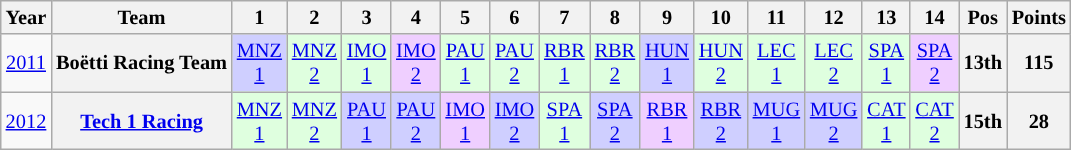<table class="wikitable" style="text-align:center; font-size:85%">
<tr>
<th>Year</th>
<th>Team</th>
<th>1</th>
<th>2</th>
<th>3</th>
<th>4</th>
<th>5</th>
<th>6</th>
<th>7</th>
<th>8</th>
<th>9</th>
<th>10</th>
<th>11</th>
<th>12</th>
<th>13</th>
<th>14</th>
<th>Pos</th>
<th>Points</th>
</tr>
<tr>
<td><a href='#'>2011</a></td>
<th nowrap>Boëtti Racing Team</th>
<td style="background:#CFCFFF;"><a href='#'>MNZ<br>1</a><br></td>
<td style="background:#DFFFDF;"><a href='#'>MNZ<br>2</a><br></td>
<td style="background:#DFFFDF;"><a href='#'>IMO<br>1</a><br></td>
<td style="background:#EFCFFF;"><a href='#'>IMO<br>2</a><br></td>
<td style="background:#DFFFDF;"><a href='#'>PAU<br>1</a><br></td>
<td style="background:#DFFFDF;"><a href='#'>PAU<br>2</a><br></td>
<td style="background:#DFFFDF;"><a href='#'>RBR<br>1</a><br></td>
<td style="background:#DFFFDF;"><a href='#'>RBR<br>2</a><br></td>
<td style="background:#CFCFFF;"><a href='#'>HUN<br>1</a><br></td>
<td style="background:#DFFFDF;"><a href='#'>HUN<br>2</a><br></td>
<td style="background:#DFFFDF;"><a href='#'>LEC<br>1</a><br></td>
<td style="background:#DFFFDF;"><a href='#'>LEC<br>2</a><br></td>
<td style="background:#DFFFDF;"><a href='#'>SPA<br>1</a><br></td>
<td style="background:#EFCFFF;"><a href='#'>SPA<br>2</a><br></td>
<th>13th</th>
<th>115</th>
</tr>
<tr>
<td><a href='#'>2012</a></td>
<th nowrap><a href='#'>Tech 1 Racing</a></th>
<td style="background:#DFFFDF;"><a href='#'>MNZ<br>1</a><br></td>
<td style="background:#DFFFDF;"><a href='#'>MNZ<br>2</a><br></td>
<td style="background:#CFCFFF;"><a href='#'>PAU<br>1</a><br></td>
<td style="background:#CFCFFF;"><a href='#'>PAU<br>2</a><br></td>
<td style="background:#EFCFFF;"><a href='#'>IMO<br>1</a><br></td>
<td style="background:#CFCFFF;"><a href='#'>IMO<br>2</a><br></td>
<td style="background:#DFFFDF;"><a href='#'>SPA<br>1</a><br></td>
<td style="background:#CFCFFF;"><a href='#'>SPA<br>2</a><br></td>
<td style="background:#EFCFFF;"><a href='#'>RBR<br>1</a><br></td>
<td style="background:#CFCFFF;"><a href='#'>RBR<br>2</a><br></td>
<td style="background:#CFCFFF;"><a href='#'>MUG<br>1</a><br></td>
<td style="background:#CFCFFF;"><a href='#'>MUG<br>2</a><br></td>
<td style="background:#DFFFDF;"><a href='#'>CAT<br>1</a><br></td>
<td style="background:#DFFFDF;"><a href='#'>CAT<br>2</a><br></td>
<th>15th</th>
<th>28</th>
</tr>
</table>
